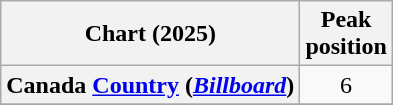<table class="wikitable sortable plainrowheaders" style="text-align:center;">
<tr>
<th scope="col">Chart (2025)</th>
<th scope="col">Peak<br>position</th>
</tr>
<tr>
<th scope="row">Canada <a href='#'>Country</a> (<em><a href='#'>Billboard</a></em>)</th>
<td>6</td>
</tr>
<tr>
</tr>
</table>
